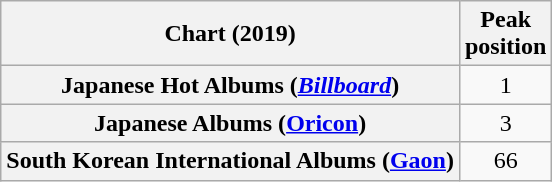<table class="wikitable plainrowheaders" style="text-align:center">
<tr>
<th scope="col">Chart (2019)</th>
<th scope="col">Peak<br> position</th>
</tr>
<tr>
<th scope="row">Japanese Hot Albums (<em><a href='#'>Billboard</a></em>)</th>
<td>1</td>
</tr>
<tr>
<th scope="row">Japanese Albums (<a href='#'>Oricon</a>)</th>
<td>3</td>
</tr>
<tr>
<th scope="row">South Korean International Albums (<a href='#'>Gaon</a>)</th>
<td>66</td>
</tr>
</table>
